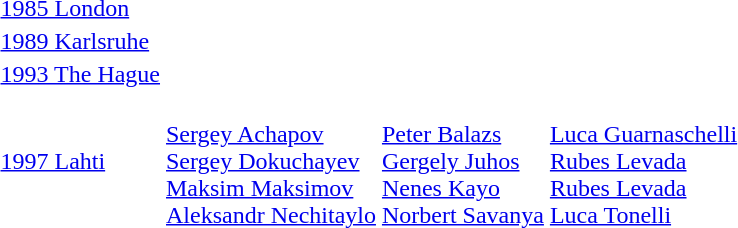<table>
<tr>
<td><a href='#'>1985 London</a></td>
<td></td>
<td></td>
<td></td>
</tr>
<tr>
<td><a href='#'>1989 Karlsruhe</a></td>
<td></td>
<td></td>
<td></td>
</tr>
<tr>
<td><a href='#'>1993 The Hague</a></td>
<td></td>
<td></td>
<td></td>
</tr>
<tr>
<td><a href='#'>1997 Lahti</a></td>
<td><br><a href='#'>Sergey Achapov</a><br><a href='#'>Sergey Dokuchayev</a><br><a href='#'>Maksim Maksimov</a><br><a href='#'>Aleksandr Nechitaylo</a></td>
<td><br><a href='#'>Peter Balazs</a><br><a href='#'>Gergely Juhos</a><br><a href='#'>Nenes Kayo</a><br><a href='#'>Norbert Savanya</a></td>
<td><br><a href='#'>Luca Guarnaschelli</a><br><a href='#'>Rubes Levada</a><br><a href='#'>Rubes Levada</a><br><a href='#'>Luca Tonelli</a></td>
</tr>
</table>
